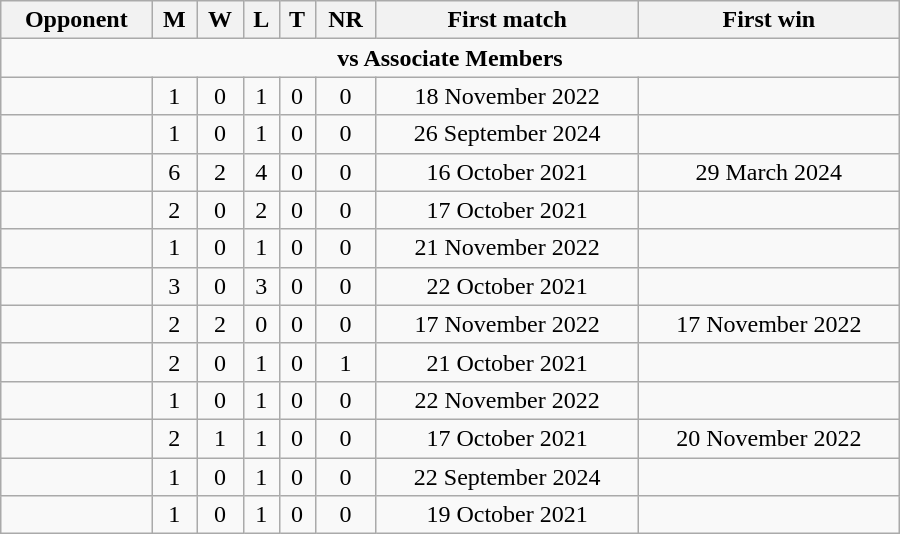<table class="wikitable" style="text-align: center; width: 600px;">
<tr>
<th>Opponent</th>
<th>M</th>
<th>W</th>
<th>L</th>
<th>T</th>
<th>NR</th>
<th>First match</th>
<th>First win</th>
</tr>
<tr>
<td colspan="8" style="text-align:center;"><strong>vs Associate Members</strong></td>
</tr>
<tr>
<td align=left></td>
<td>1</td>
<td>0</td>
<td>1</td>
<td>0</td>
<td>0</td>
<td>18 November 2022</td>
<td></td>
</tr>
<tr>
<td align=left></td>
<td>1</td>
<td>0</td>
<td>1</td>
<td>0</td>
<td>0</td>
<td>26 September 2024</td>
<td></td>
</tr>
<tr>
<td align=left></td>
<td>6</td>
<td>2</td>
<td>4</td>
<td>0</td>
<td>0</td>
<td>16 October 2021</td>
<td>29 March 2024</td>
</tr>
<tr>
<td align=left></td>
<td>2</td>
<td>0</td>
<td>2</td>
<td>0</td>
<td>0</td>
<td>17 October 2021</td>
<td></td>
</tr>
<tr>
<td align=left></td>
<td>1</td>
<td>0</td>
<td>1</td>
<td>0</td>
<td>0</td>
<td>21 November 2022</td>
<td></td>
</tr>
<tr>
<td align=left></td>
<td>3</td>
<td>0</td>
<td>3</td>
<td>0</td>
<td>0</td>
<td>22 October 2021</td>
<td></td>
</tr>
<tr>
<td align=left></td>
<td>2</td>
<td>2</td>
<td>0</td>
<td>0</td>
<td>0</td>
<td>17 November 2022</td>
<td>17 November 2022</td>
</tr>
<tr>
<td align=left></td>
<td>2</td>
<td>0</td>
<td>1</td>
<td>0</td>
<td>1</td>
<td>21 October 2021</td>
<td></td>
</tr>
<tr>
<td align=left></td>
<td>1</td>
<td>0</td>
<td>1</td>
<td>0</td>
<td>0</td>
<td>22 November 2022</td>
<td></td>
</tr>
<tr>
<td align=left></td>
<td>2</td>
<td>1</td>
<td>1</td>
<td>0</td>
<td>0</td>
<td>17 October 2021</td>
<td>20 November 2022</td>
</tr>
<tr>
<td align=left></td>
<td>1</td>
<td>0</td>
<td>1</td>
<td>0</td>
<td>0</td>
<td>22 September 2024</td>
<td></td>
</tr>
<tr>
<td align=left></td>
<td>1</td>
<td>0</td>
<td>1</td>
<td>0</td>
<td>0</td>
<td>19 October 2021</td>
<td></td>
</tr>
</table>
